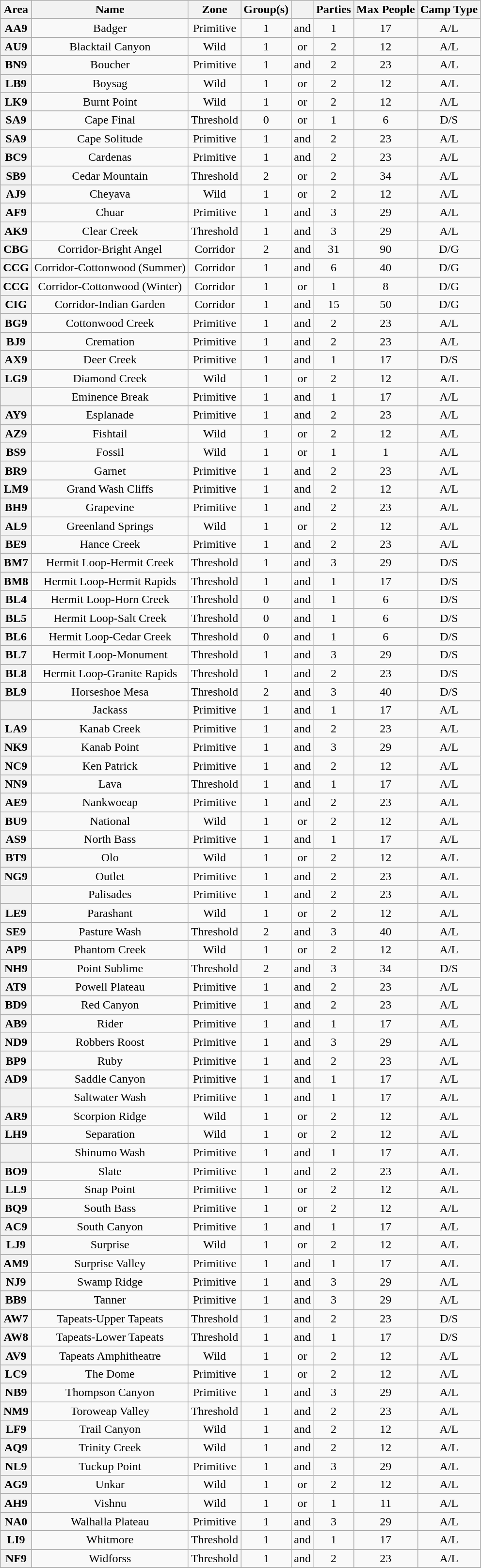<table class="wikitable" style="text-align:center">
<tr>
<th>Area</th>
<th>Name</th>
<th>Zone</th>
<th>Group(s)</th>
<th></th>
<th>Parties</th>
<th>Max People</th>
<th>Camp Type</th>
</tr>
<tr>
<th>AA9</th>
<td>Badger</td>
<td>Primitive</td>
<td>1</td>
<td>and</td>
<td>1</td>
<td>17</td>
<td>A/L</td>
</tr>
<tr>
<th>AU9</th>
<td>Blacktail Canyon</td>
<td>Wild</td>
<td>1</td>
<td>or</td>
<td>2</td>
<td>12</td>
<td>A/L</td>
</tr>
<tr>
<th>BN9</th>
<td>Boucher</td>
<td>Primitive</td>
<td>1</td>
<td>and</td>
<td>2</td>
<td>23</td>
<td>A/L</td>
</tr>
<tr>
<th>LB9</th>
<td>Boysag</td>
<td>Wild</td>
<td>1</td>
<td>or</td>
<td>2</td>
<td>12</td>
<td>A/L</td>
</tr>
<tr>
<th>LK9</th>
<td>Burnt Point</td>
<td>Wild</td>
<td>1</td>
<td>or</td>
<td>2</td>
<td>12</td>
<td>A/L</td>
</tr>
<tr>
<th>SA9</th>
<td>Cape Final</td>
<td>Threshold</td>
<td>0</td>
<td>or</td>
<td>1</td>
<td>6</td>
<td>D/S</td>
</tr>
<tr>
<th>SA9</th>
<td>Cape Solitude</td>
<td>Primitive</td>
<td>1</td>
<td>and</td>
<td>2</td>
<td>23</td>
<td>A/L</td>
</tr>
<tr>
<th>BC9</th>
<td>Cardenas</td>
<td>Primitive</td>
<td>1</td>
<td>and</td>
<td>2</td>
<td>23</td>
<td>A/L</td>
</tr>
<tr>
<th>SB9</th>
<td>Cedar Mountain</td>
<td>Threshold</td>
<td>2</td>
<td>or</td>
<td>2</td>
<td>34</td>
<td>A/L</td>
</tr>
<tr>
<th>AJ9</th>
<td>Cheyava</td>
<td>Wild</td>
<td>1</td>
<td>or</td>
<td>2</td>
<td>12</td>
<td>A/L</td>
</tr>
<tr>
<th>AF9</th>
<td>Chuar</td>
<td>Primitive</td>
<td>1</td>
<td>and</td>
<td>3</td>
<td>29</td>
<td>A/L</td>
</tr>
<tr>
<th>AK9</th>
<td>Clear Creek</td>
<td>Threshold</td>
<td>1</td>
<td>and</td>
<td>3</td>
<td>29</td>
<td>A/L</td>
</tr>
<tr>
<th>CBG</th>
<td>Corridor-Bright Angel</td>
<td>Corridor</td>
<td>2</td>
<td>and</td>
<td>31</td>
<td>90</td>
<td>D/G</td>
</tr>
<tr>
<th>CCG</th>
<td>Corridor-Cottonwood (Summer)</td>
<td>Corridor</td>
<td>1</td>
<td>and</td>
<td>6</td>
<td>40</td>
<td>D/G</td>
</tr>
<tr>
<th>CCG</th>
<td>Corridor-Cottonwood (Winter)</td>
<td>Corridor</td>
<td>1</td>
<td>or</td>
<td>1</td>
<td>8</td>
<td>D/G</td>
</tr>
<tr>
<th>CIG</th>
<td>Corridor-Indian Garden</td>
<td>Corridor</td>
<td>1</td>
<td>and</td>
<td>15</td>
<td>50</td>
<td>D/G</td>
</tr>
<tr>
<th>BG9</th>
<td>Cottonwood Creek</td>
<td>Primitive</td>
<td>1</td>
<td>and</td>
<td>2</td>
<td>23</td>
<td>A/L</td>
</tr>
<tr>
<th>BJ9</th>
<td>Cremation</td>
<td>Primitive</td>
<td>1</td>
<td>and</td>
<td>2</td>
<td>23</td>
<td>A/L</td>
</tr>
<tr>
<th>AX9</th>
<td>Deer Creek</td>
<td>Primitive</td>
<td>1</td>
<td>and</td>
<td>1</td>
<td>17</td>
<td>D/S</td>
</tr>
<tr>
<th>LG9</th>
<td>Diamond Creek</td>
<td>Wild</td>
<td>1</td>
<td>or</td>
<td>2</td>
<td>12</td>
<td>A/L</td>
</tr>
<tr>
<th></th>
<td>Eminence Break</td>
<td>Primitive</td>
<td>1</td>
<td>and</td>
<td>1</td>
<td>17</td>
<td>A/L</td>
</tr>
<tr>
<th>AY9</th>
<td>Esplanade</td>
<td>Primitive</td>
<td>1</td>
<td>and</td>
<td>2</td>
<td>23</td>
<td>A/L</td>
</tr>
<tr>
<th>AZ9</th>
<td>Fishtail</td>
<td>Wild</td>
<td>1</td>
<td>or</td>
<td>2</td>
<td>12</td>
<td>A/L</td>
</tr>
<tr>
<th>BS9</th>
<td>Fossil</td>
<td>Wild</td>
<td>1</td>
<td>or</td>
<td>1</td>
<td>1</td>
<td>A/L</td>
</tr>
<tr>
<th>BR9</th>
<td>Garnet</td>
<td>Primitive</td>
<td>1</td>
<td>and</td>
<td>2</td>
<td>23</td>
<td>A/L</td>
</tr>
<tr>
<th>LM9</th>
<td>Grand Wash Cliffs</td>
<td>Primitive</td>
<td>1</td>
<td>and</td>
<td>2</td>
<td>12</td>
<td>A/L</td>
</tr>
<tr>
<th>BH9</th>
<td>Grapevine</td>
<td>Primitive</td>
<td>1</td>
<td>and</td>
<td>2</td>
<td>23</td>
<td>A/L</td>
</tr>
<tr>
<th>AL9</th>
<td>Greenland Springs</td>
<td>Wild</td>
<td>1</td>
<td>or</td>
<td>2</td>
<td>12</td>
<td>A/L</td>
</tr>
<tr>
<th>BE9</th>
<td>Hance Creek</td>
<td>Primitive</td>
<td>1</td>
<td>and</td>
<td>2</td>
<td>23</td>
<td>A/L</td>
</tr>
<tr>
<th>BM7</th>
<td>Hermit Loop-Hermit Creek</td>
<td>Threshold</td>
<td>1</td>
<td>and</td>
<td>3</td>
<td>29</td>
<td>D/S</td>
</tr>
<tr>
<th>BM8</th>
<td>Hermit Loop-Hermit Rapids</td>
<td>Threshold</td>
<td>1</td>
<td>and</td>
<td>1</td>
<td>17</td>
<td>D/S</td>
</tr>
<tr>
<th>BL4</th>
<td>Hermit Loop-Horn Creek</td>
<td>Threshold</td>
<td>0</td>
<td>and</td>
<td>1</td>
<td>6</td>
<td>D/S</td>
</tr>
<tr>
<th>BL5</th>
<td>Hermit Loop-Salt Creek</td>
<td>Threshold</td>
<td>0</td>
<td>and</td>
<td>1</td>
<td>6</td>
<td>D/S</td>
</tr>
<tr>
<th>BL6</th>
<td>Hermit Loop-Cedar Creek</td>
<td>Threshold</td>
<td>0</td>
<td>and</td>
<td>1</td>
<td>6</td>
<td>D/S</td>
</tr>
<tr>
<th>BL7</th>
<td>Hermit Loop-Monument</td>
<td>Threshold</td>
<td>1</td>
<td>and</td>
<td>3</td>
<td>29</td>
<td>D/S</td>
</tr>
<tr>
<th>BL8</th>
<td>Hermit Loop-Granite Rapids</td>
<td>Threshold</td>
<td>1</td>
<td>and</td>
<td>2</td>
<td>23</td>
<td>D/S</td>
</tr>
<tr>
<th>BL9</th>
<td>Horseshoe Mesa</td>
<td>Threshold</td>
<td>2</td>
<td>and</td>
<td>3</td>
<td>40</td>
<td>D/S</td>
</tr>
<tr>
<th></th>
<td>Jackass</td>
<td>Primitive</td>
<td>1</td>
<td>and</td>
<td>1</td>
<td>17</td>
<td>A/L</td>
</tr>
<tr>
<th>LA9</th>
<td>Kanab Creek</td>
<td>Primitive</td>
<td>1</td>
<td>and</td>
<td>2</td>
<td>23</td>
<td>A/L</td>
</tr>
<tr>
<th>NK9</th>
<td>Kanab Point</td>
<td>Primitive</td>
<td>1</td>
<td>and</td>
<td>3</td>
<td>29</td>
<td>A/L</td>
</tr>
<tr>
<th>NC9</th>
<td>Ken Patrick</td>
<td>Primitive</td>
<td>1</td>
<td>and</td>
<td>2</td>
<td>12</td>
<td>A/L</td>
</tr>
<tr>
<th>NN9</th>
<td>Lava</td>
<td>Threshold</td>
<td>1</td>
<td>and</td>
<td>1</td>
<td>17</td>
<td>A/L</td>
</tr>
<tr>
<th>AE9</th>
<td>Nankwoeap</td>
<td>Primitive</td>
<td>1</td>
<td>and</td>
<td>2</td>
<td>23</td>
<td>A/L</td>
</tr>
<tr>
<th>BU9</th>
<td>National</td>
<td>Wild</td>
<td>1</td>
<td>or</td>
<td>2</td>
<td>12</td>
<td>A/L</td>
</tr>
<tr>
<th>AS9</th>
<td>North Bass</td>
<td>Primitive</td>
<td>1</td>
<td>and</td>
<td>1</td>
<td>17</td>
<td>A/L</td>
</tr>
<tr>
<th>BT9</th>
<td>Olo</td>
<td>Wild</td>
<td>1</td>
<td>or</td>
<td>2</td>
<td>12</td>
<td>A/L</td>
</tr>
<tr>
<th>NG9</th>
<td>Outlet</td>
<td>Primitive</td>
<td>1</td>
<td>and</td>
<td>2</td>
<td>23</td>
<td>A/L</td>
</tr>
<tr>
<th></th>
<td>Palisades</td>
<td>Primitive</td>
<td>1</td>
<td>and</td>
<td>2</td>
<td>23</td>
<td>A/L</td>
</tr>
<tr>
<th>LE9</th>
<td>Parashant</td>
<td>Wild</td>
<td>1</td>
<td>or</td>
<td>2</td>
<td>12</td>
<td>A/L</td>
</tr>
<tr>
<th>SE9</th>
<td>Pasture Wash</td>
<td>Threshold</td>
<td>2</td>
<td>and</td>
<td>3</td>
<td>40</td>
<td>A/L</td>
</tr>
<tr>
<th>AP9</th>
<td>Phantom Creek</td>
<td>Wild</td>
<td>1</td>
<td>or</td>
<td>2</td>
<td>12</td>
<td>A/L</td>
</tr>
<tr>
<th>NH9</th>
<td>Point Sublime</td>
<td>Threshold</td>
<td>2</td>
<td>and</td>
<td>3</td>
<td>34</td>
<td>D/S</td>
</tr>
<tr>
<th>AT9</th>
<td>Powell Plateau</td>
<td>Primitive</td>
<td>1</td>
<td>and</td>
<td>2</td>
<td>23</td>
<td>A/L</td>
</tr>
<tr>
<th>BD9</th>
<td>Red Canyon</td>
<td>Primitive</td>
<td>1</td>
<td>and</td>
<td>2</td>
<td>23</td>
<td>A/L</td>
</tr>
<tr>
<th>AB9</th>
<td>Rider</td>
<td>Primitive</td>
<td>1</td>
<td>and</td>
<td>1</td>
<td>17</td>
<td>A/L</td>
</tr>
<tr>
<th>ND9</th>
<td>Robbers Roost</td>
<td>Primitive</td>
<td>1</td>
<td>and</td>
<td>3</td>
<td>29</td>
<td>A/L</td>
</tr>
<tr>
<th>BP9</th>
<td>Ruby</td>
<td>Primitive</td>
<td>1</td>
<td>and</td>
<td>2</td>
<td>23</td>
<td>A/L</td>
</tr>
<tr>
<th>AD9</th>
<td>Saddle Canyon</td>
<td>Primitive</td>
<td>1</td>
<td>and</td>
<td>1</td>
<td>17</td>
<td>A/L</td>
</tr>
<tr>
<th></th>
<td>Saltwater Wash</td>
<td>Primitive</td>
<td>1</td>
<td>and</td>
<td>1</td>
<td>17</td>
<td>A/L</td>
</tr>
<tr>
<th>AR9</th>
<td>Scorpion Ridge</td>
<td>Wild</td>
<td>1</td>
<td>or</td>
<td>2</td>
<td>12</td>
<td>A/L</td>
</tr>
<tr>
<th>LH9</th>
<td>Separation</td>
<td>Wild</td>
<td>1</td>
<td>or</td>
<td>2</td>
<td>12</td>
<td>A/L</td>
</tr>
<tr>
<th></th>
<td>Shinumo Wash</td>
<td>Primitive</td>
<td>1</td>
<td>and</td>
<td>1</td>
<td>17</td>
<td>A/L</td>
</tr>
<tr>
<th>BO9</th>
<td>Slate</td>
<td>Primitive</td>
<td>1</td>
<td>and</td>
<td>2</td>
<td>23</td>
<td>A/L</td>
</tr>
<tr>
<th>LL9</th>
<td>Snap Point</td>
<td>Primitive</td>
<td>1</td>
<td>or</td>
<td>2</td>
<td>12</td>
<td>A/L</td>
</tr>
<tr>
<th>BQ9</th>
<td>South Bass</td>
<td>Primitive</td>
<td>1</td>
<td>or</td>
<td>2</td>
<td>12</td>
<td>A/L</td>
</tr>
<tr>
<th>AC9</th>
<td>South Canyon</td>
<td>Primitive</td>
<td>1</td>
<td>and</td>
<td>1</td>
<td>17</td>
<td>A/L</td>
</tr>
<tr>
<th>LJ9</th>
<td>Surprise</td>
<td>Wild</td>
<td>1</td>
<td>or</td>
<td>2</td>
<td>12</td>
<td>A/L</td>
</tr>
<tr>
<th>AM9</th>
<td>Surprise Valley</td>
<td>Primitive</td>
<td>1</td>
<td>and</td>
<td>1</td>
<td>17</td>
<td>A/L</td>
</tr>
<tr>
<th>NJ9</th>
<td>Swamp Ridge</td>
<td>Primitive</td>
<td>1</td>
<td>and</td>
<td>3</td>
<td>29</td>
<td>A/L</td>
</tr>
<tr>
<th>BB9</th>
<td>Tanner</td>
<td>Primitive</td>
<td>1</td>
<td>and</td>
<td>3</td>
<td>29</td>
<td>A/L</td>
</tr>
<tr>
<th>AW7</th>
<td>Tapeats-Upper Tapeats</td>
<td>Threshold</td>
<td>1</td>
<td>and</td>
<td>2</td>
<td>23</td>
<td>D/S</td>
</tr>
<tr>
<th>AW8</th>
<td>Tapeats-Lower Tapeats</td>
<td>Threshold</td>
<td>1</td>
<td>and</td>
<td>1</td>
<td>17</td>
<td>D/S</td>
</tr>
<tr>
<th>AV9</th>
<td>Tapeats Amphitheatre</td>
<td>Wild</td>
<td>1</td>
<td>or</td>
<td>2</td>
<td>12</td>
<td>A/L</td>
</tr>
<tr>
<th>LC9</th>
<td>The Dome</td>
<td>Primitive</td>
<td>1</td>
<td>or</td>
<td>2</td>
<td>12</td>
<td>A/L</td>
</tr>
<tr>
<th>NB9</th>
<td>Thompson Canyon</td>
<td>Primitive</td>
<td>1</td>
<td>and</td>
<td>3</td>
<td>29</td>
<td>A/L</td>
</tr>
<tr>
<th>NM9</th>
<td>Toroweap Valley</td>
<td>Threshold</td>
<td>1</td>
<td>and</td>
<td>2</td>
<td>23</td>
<td>A/L</td>
</tr>
<tr>
<th>LF9</th>
<td>Trail Canyon</td>
<td>Wild</td>
<td>1</td>
<td>and</td>
<td>2</td>
<td>12</td>
<td>A/L</td>
</tr>
<tr>
<th>AQ9</th>
<td>Trinity Creek</td>
<td>Wild</td>
<td>1</td>
<td>and</td>
<td>2</td>
<td>12</td>
<td>A/L</td>
</tr>
<tr>
<th>NL9</th>
<td>Tuckup Point</td>
<td>Primitive</td>
<td>1</td>
<td>and</td>
<td>3</td>
<td>29</td>
<td>A/L</td>
</tr>
<tr>
<th>AG9</th>
<td>Unkar</td>
<td>Wild</td>
<td>1</td>
<td>or</td>
<td>2</td>
<td>12</td>
<td>A/L</td>
</tr>
<tr>
<th>AH9</th>
<td>Vishnu</td>
<td>Wild</td>
<td>1</td>
<td>or</td>
<td>1</td>
<td>11</td>
<td>A/L</td>
</tr>
<tr>
<th>NA0</th>
<td>Walhalla Plateau</td>
<td>Primitive</td>
<td>1</td>
<td>and</td>
<td>3</td>
<td>29</td>
<td>A/L</td>
</tr>
<tr>
<th>LI9</th>
<td>Whitmore</td>
<td>Threshold</td>
<td>1</td>
<td>and</td>
<td>1</td>
<td>17</td>
<td>A/L</td>
</tr>
<tr>
<th>NF9</th>
<td>Widforss</td>
<td>Threshold</td>
<td>1</td>
<td>and</td>
<td>2</td>
<td>23</td>
<td>A/L</td>
</tr>
<tr>
</tr>
</table>
